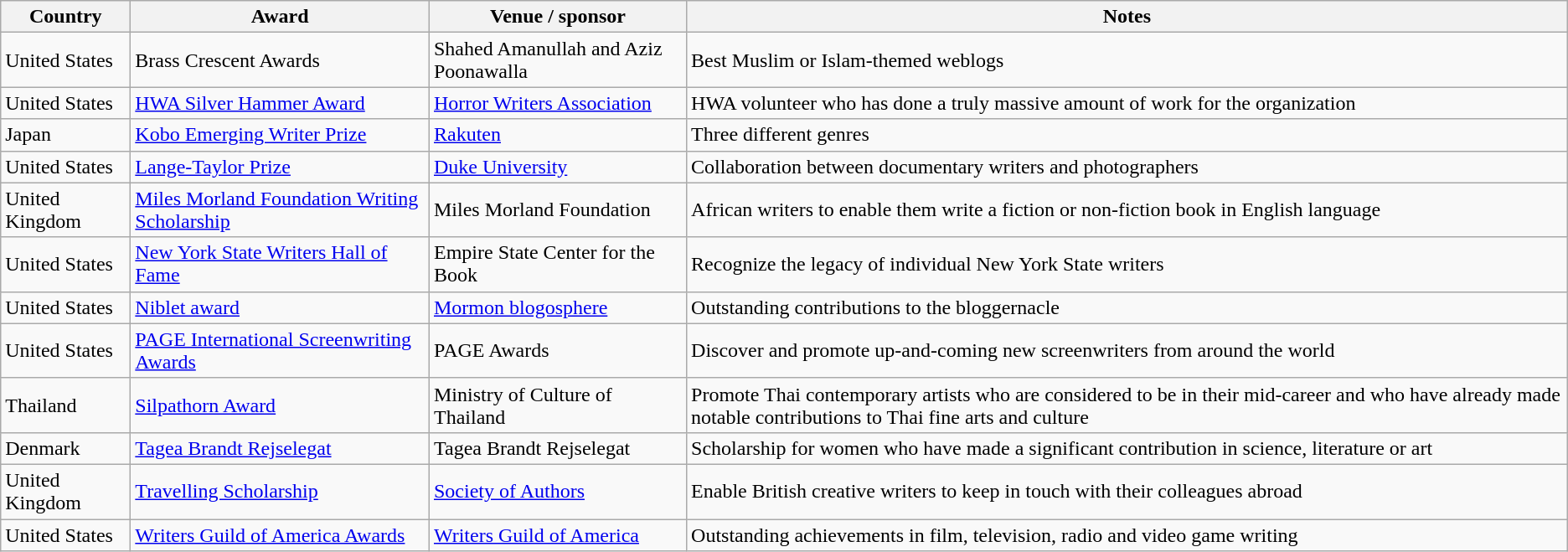<table class="wikitable sortable">
<tr>
<th style="width:6em;">Country</th>
<th>Award</th>
<th>Venue / sponsor</th>
<th>Notes</th>
</tr>
<tr>
<td>United States</td>
<td>Brass Crescent Awards</td>
<td>Shahed Amanullah and Aziz Poonawalla</td>
<td>Best Muslim or Islam-themed weblogs</td>
</tr>
<tr>
<td>United States</td>
<td><a href='#'>HWA Silver Hammer Award</a></td>
<td><a href='#'>Horror Writers Association</a></td>
<td>HWA volunteer who has done a truly massive amount of work for the organization</td>
</tr>
<tr>
<td>Japan</td>
<td><a href='#'>Kobo Emerging Writer Prize</a></td>
<td><a href='#'>Rakuten</a></td>
<td>Three different genres</td>
</tr>
<tr>
<td>United States</td>
<td><a href='#'>Lange-Taylor Prize</a></td>
<td><a href='#'>Duke University</a></td>
<td>Collaboration between documentary writers and photographers</td>
</tr>
<tr>
<td>United Kingdom</td>
<td><a href='#'>Miles Morland Foundation Writing Scholarship</a></td>
<td>Miles Morland Foundation</td>
<td>African writers to enable them write a fiction or non-fiction book in English language</td>
</tr>
<tr>
<td>United States</td>
<td><a href='#'>New York State Writers Hall of Fame</a></td>
<td>Empire State Center for the Book</td>
<td>Recognize the legacy of individual New York State writers</td>
</tr>
<tr>
<td>United States</td>
<td><a href='#'>Niblet award</a></td>
<td><a href='#'>Mormon blogosphere</a></td>
<td>Outstanding contributions to the bloggernacle</td>
</tr>
<tr>
<td>United States</td>
<td><a href='#'>PAGE International Screenwriting Awards</a></td>
<td>PAGE Awards</td>
<td>Discover and promote up-and-coming new screenwriters from around the world</td>
</tr>
<tr>
<td>Thailand</td>
<td><a href='#'>Silpathorn Award</a></td>
<td>Ministry of Culture of Thailand</td>
<td>Promote Thai contemporary artists who are considered to be in their mid-career and who have already made notable contributions to Thai fine arts and culture</td>
</tr>
<tr>
<td>Denmark</td>
<td><a href='#'>Tagea Brandt Rejselegat</a></td>
<td>Tagea Brandt Rejselegat</td>
<td>Scholarship for women who have made a significant contribution in science, literature or art</td>
</tr>
<tr>
<td>United Kingdom</td>
<td><a href='#'>Travelling Scholarship</a></td>
<td><a href='#'>Society of Authors</a></td>
<td>Enable British creative writers to keep in touch with their colleagues abroad</td>
</tr>
<tr>
<td>United States</td>
<td><a href='#'>Writers Guild of America Awards</a></td>
<td><a href='#'>Writers Guild of America</a></td>
<td>Outstanding achievements in film, television, radio and video game writing</td>
</tr>
</table>
